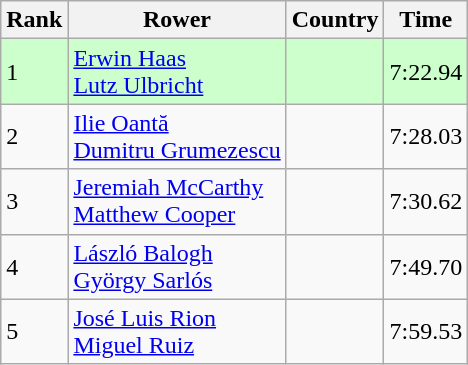<table class="wikitable sortable" style="text-align:middle">
<tr>
<th>Rank</th>
<th>Rower</th>
<th>Country</th>
<th>Time</th>
</tr>
<tr bgcolor=ccffcc>
<td>1</td>
<td><a href='#'>Erwin Haas</a><br><a href='#'>Lutz Ulbricht</a></td>
<td></td>
<td>7:22.94</td>
</tr>
<tr>
<td>2</td>
<td><a href='#'>Ilie Oantă</a><br><a href='#'>Dumitru Grumezescu</a></td>
<td></td>
<td>7:28.03</td>
</tr>
<tr>
<td>3</td>
<td><a href='#'>Jeremiah McCarthy</a><br><a href='#'>Matthew Cooper</a></td>
<td></td>
<td>7:30.62</td>
</tr>
<tr>
<td>4</td>
<td><a href='#'>László Balogh</a><br><a href='#'>György Sarlós</a></td>
<td></td>
<td>7:49.70</td>
</tr>
<tr>
<td>5</td>
<td><a href='#'>José Luis Rion</a><br><a href='#'>Miguel Ruiz</a></td>
<td></td>
<td>7:59.53</td>
</tr>
</table>
